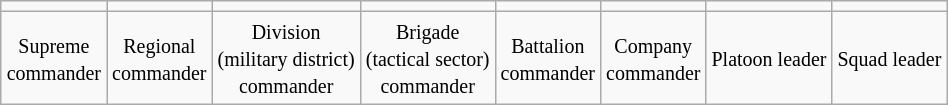<table class="wikitable" style="margin:auto; text-align:center;">
<tr>
<td></td>
<td></td>
<td></td>
<td></td>
<td></td>
<td></td>
<td></td>
<td></td>
</tr>
<tr>
<td><small>Supreme<br>commander</small></td>
<td><small>Regional<br>commander</small></td>
<td><small>Division<br>(military district)<br>commander</small></td>
<td><small>Brigade<br>(tactical sector)<br>commander</small></td>
<td><small>Battalion<br>commander</small></td>
<td><small>Company<br>commander</small></td>
<td><small>Platoon leader</small></td>
<td><small>Squad leader</small></td>
</tr>
</table>
